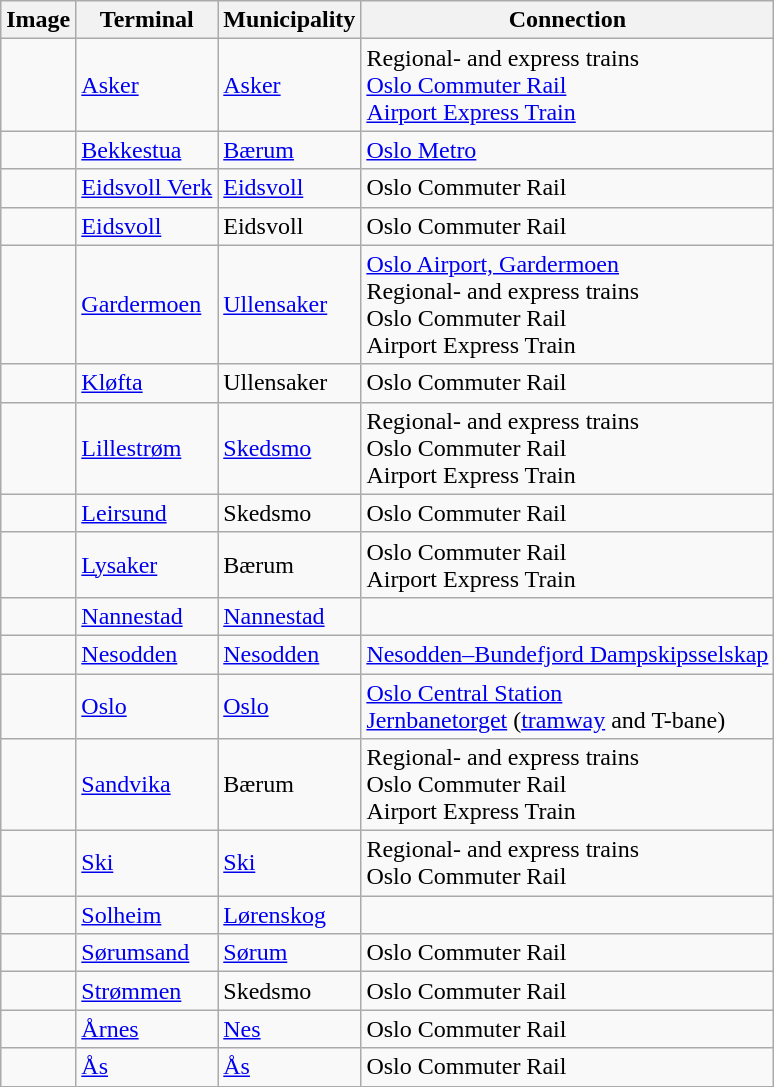<table class=wikitable>
<tr>
<th>Image</th>
<th>Terminal</th>
<th>Municipality</th>
<th>Connection</th>
</tr>
<tr>
<td></td>
<td><a href='#'>Asker</a></td>
<td><a href='#'>Asker</a></td>
<td>Regional- and express trains<br><a href='#'>Oslo Commuter Rail</a><br><a href='#'>Airport Express Train</a></td>
</tr>
<tr>
<td></td>
<td><a href='#'>Bekkestua</a></td>
<td><a href='#'>Bærum</a></td>
<td><a href='#'>Oslo Metro</a> </td>
</tr>
<tr>
<td></td>
<td><a href='#'>Eidsvoll Verk</a></td>
<td><a href='#'>Eidsvoll</a></td>
<td>Oslo Commuter Rail</td>
</tr>
<tr>
<td></td>
<td><a href='#'>Eidsvoll</a></td>
<td>Eidsvoll</td>
<td>Oslo Commuter Rail</td>
</tr>
<tr>
<td></td>
<td><a href='#'>Gardermoen</a></td>
<td><a href='#'>Ullensaker</a></td>
<td><a href='#'>Oslo Airport, Gardermoen</a><br>Regional- and express trains<br>Oslo Commuter Rail<br>Airport Express Train</td>
</tr>
<tr>
<td></td>
<td><a href='#'>Kløfta</a></td>
<td>Ullensaker</td>
<td>Oslo Commuter Rail</td>
</tr>
<tr>
<td></td>
<td><a href='#'>Lillestrøm</a></td>
<td><a href='#'>Skedsmo</a></td>
<td>Regional- and express trains<br>Oslo Commuter Rail<br>Airport Express Train</td>
</tr>
<tr>
<td></td>
<td><a href='#'>Leirsund</a></td>
<td>Skedsmo</td>
<td>Oslo Commuter Rail</td>
</tr>
<tr>
<td></td>
<td><a href='#'>Lysaker</a></td>
<td>Bærum</td>
<td>Oslo Commuter Rail<br>Airport Express Train</td>
</tr>
<tr>
<td></td>
<td><a href='#'>Nannestad</a></td>
<td><a href='#'>Nannestad</a></td>
<td></td>
</tr>
<tr>
<td></td>
<td><a href='#'>Nesodden</a></td>
<td><a href='#'>Nesodden</a></td>
<td><a href='#'>Nesodden–Bundefjord Dampskipsselskap</a></td>
</tr>
<tr>
<td></td>
<td><a href='#'>Oslo</a></td>
<td><a href='#'>Oslo</a></td>
<td><a href='#'>Oslo Central Station</a><br><a href='#'>Jernbanetorget</a> (<a href='#'>tramway</a> and T-bane)</td>
</tr>
<tr>
<td></td>
<td><a href='#'>Sandvika</a></td>
<td>Bærum</td>
<td>Regional- and express trains<br>Oslo Commuter Rail<br>Airport Express Train</td>
</tr>
<tr>
<td></td>
<td><a href='#'>Ski</a></td>
<td><a href='#'>Ski</a></td>
<td>Regional- and express trains<br>Oslo Commuter Rail</td>
</tr>
<tr>
<td></td>
<td><a href='#'>Solheim</a></td>
<td><a href='#'>Lørenskog</a></td>
<td></td>
</tr>
<tr>
<td></td>
<td><a href='#'>Sørumsand</a></td>
<td><a href='#'>Sørum</a></td>
<td>Oslo Commuter Rail</td>
</tr>
<tr>
<td></td>
<td><a href='#'>Strømmen</a></td>
<td>Skedsmo</td>
<td>Oslo Commuter Rail</td>
</tr>
<tr>
<td></td>
<td><a href='#'>Årnes</a></td>
<td><a href='#'>Nes</a></td>
<td>Oslo Commuter Rail</td>
</tr>
<tr>
<td></td>
<td><a href='#'>Ås</a></td>
<td><a href='#'>Ås</a></td>
<td>Oslo Commuter Rail</td>
</tr>
</table>
